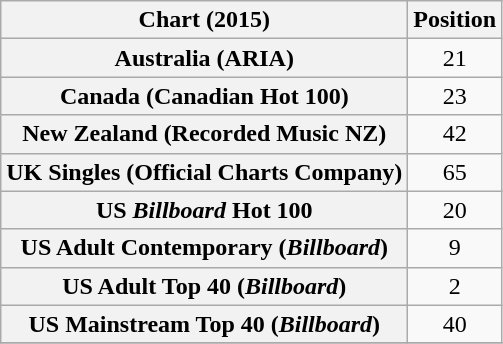<table class="wikitable plainrowheaders sortable" style="text-align:center">
<tr>
<th scope="col">Chart (2015)</th>
<th scope="col">Position</th>
</tr>
<tr>
<th scope="row">Australia (ARIA)</th>
<td>21</td>
</tr>
<tr>
<th scope="row">Canada (Canadian Hot 100)</th>
<td>23</td>
</tr>
<tr>
<th scope="row">New Zealand (Recorded Music NZ)</th>
<td>42</td>
</tr>
<tr>
<th scope="row">UK Singles (Official Charts Company)</th>
<td>65</td>
</tr>
<tr>
<th scope="row">US <em>Billboard</em> Hot 100</th>
<td>20</td>
</tr>
<tr>
<th scope="row">US Adult Contemporary (<em>Billboard</em>)</th>
<td>9</td>
</tr>
<tr>
<th scope="row">US Adult Top 40 (<em>Billboard</em>)</th>
<td>2</td>
</tr>
<tr>
<th scope="row">US Mainstream Top 40 (<em>Billboard</em>)</th>
<td>40</td>
</tr>
<tr>
</tr>
</table>
